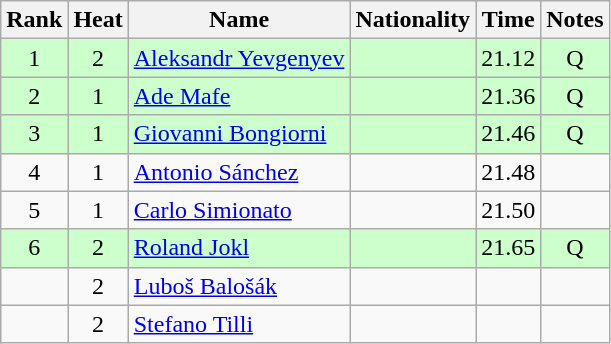<table class="wikitable sortable" style="text-align:center">
<tr>
<th>Rank</th>
<th>Heat</th>
<th>Name</th>
<th>Nationality</th>
<th>Time</th>
<th>Notes</th>
</tr>
<tr bgcolor=ccffcc>
<td>1</td>
<td>2</td>
<td align="left"><a href='#'>Aleksandr Yevgenyev</a></td>
<td align=left></td>
<td>21.12</td>
<td>Q</td>
</tr>
<tr bgcolor=ccffcc>
<td>2</td>
<td>1</td>
<td align="left"><a href='#'>Ade Mafe</a></td>
<td align=left></td>
<td>21.36</td>
<td>Q</td>
</tr>
<tr bgcolor=ccffcc>
<td>3</td>
<td>1</td>
<td align="left"><a href='#'>Giovanni Bongiorni</a></td>
<td align=left></td>
<td>21.46</td>
<td>Q</td>
</tr>
<tr>
<td>4</td>
<td>1</td>
<td align="left"><a href='#'>Antonio Sánchez</a></td>
<td align=left></td>
<td>21.48</td>
<td></td>
</tr>
<tr>
<td>5</td>
<td>1</td>
<td align="left"><a href='#'>Carlo Simionato</a></td>
<td align=left></td>
<td>21.50</td>
<td></td>
</tr>
<tr bgcolor=ccffcc>
<td>6</td>
<td>2</td>
<td align="left"><a href='#'>Roland Jokl</a></td>
<td align=left></td>
<td>21.65</td>
<td>Q</td>
</tr>
<tr>
<td></td>
<td>2</td>
<td align="left"><a href='#'>Luboš Balošák</a></td>
<td align=left></td>
<td></td>
<td></td>
</tr>
<tr>
<td></td>
<td>2</td>
<td align="left"><a href='#'>Stefano Tilli</a></td>
<td align=left></td>
<td></td>
<td></td>
</tr>
</table>
